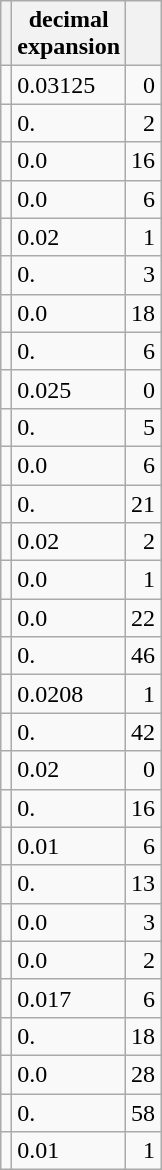<table class="wikitable">
<tr>
<th></th>
<th>decimal<br>expansion</th>
<th></th>
</tr>
<tr>
<td style="text-align:center"></td>
<td>0.03125</td>
<td style="text-align:right">0</td>
</tr>
<tr>
<td style="text-align:center"></td>
<td>0.</td>
<td style="text-align:right">2</td>
</tr>
<tr>
<td style="text-align:center"></td>
<td>0.0</td>
<td style="text-align:right">16</td>
</tr>
<tr>
<td style="text-align:center"></td>
<td>0.0</td>
<td style="text-align:right">6</td>
</tr>
<tr>
<td style="text-align:center"></td>
<td>0.02</td>
<td style="text-align:right">1</td>
</tr>
<tr>
<td style="text-align:center"></td>
<td>0.</td>
<td style="text-align:right">3</td>
</tr>
<tr>
<td style="text-align:center"></td>
<td>0.0</td>
<td style="text-align:right">18</td>
</tr>
<tr>
<td style="text-align:center"></td>
<td>0.</td>
<td style="text-align:right">6</td>
</tr>
<tr>
<td style="text-align:center"></td>
<td>0.025</td>
<td style="text-align:right">0</td>
</tr>
<tr>
<td style="text-align:center"></td>
<td>0.</td>
<td style="text-align:right">5</td>
</tr>
<tr>
<td style="text-align:center"></td>
<td>0.0</td>
<td style="text-align:right">6</td>
</tr>
<tr>
<td style="text-align:center"></td>
<td>0.</td>
<td style="text-align:right">21</td>
</tr>
<tr>
<td style="text-align:center"></td>
<td>0.02</td>
<td style="text-align:right">2</td>
</tr>
<tr>
<td style="text-align:center"></td>
<td>0.0</td>
<td style="text-align:right">1</td>
</tr>
<tr>
<td style="text-align:center"></td>
<td>0.0</td>
<td style="text-align:right">22</td>
</tr>
<tr>
<td style="text-align:center"></td>
<td>0.</td>
<td style="text-align:right">46</td>
</tr>
<tr>
<td style="text-align:center"></td>
<td>0.0208</td>
<td style="text-align:right">1</td>
</tr>
<tr>
<td style="text-align:center"></td>
<td>0.</td>
<td style="text-align:right">42</td>
</tr>
<tr>
<td style="text-align:center"></td>
<td>0.02</td>
<td style="text-align:right">0</td>
</tr>
<tr>
<td style="text-align:center"></td>
<td>0.</td>
<td style="text-align:right">16</td>
</tr>
<tr>
<td style="text-align:center"></td>
<td>0.01</td>
<td style="text-align:right">6</td>
</tr>
<tr>
<td style="text-align:center"></td>
<td>0.</td>
<td style="text-align:right">13</td>
</tr>
<tr>
<td style="text-align:center"></td>
<td>0.0</td>
<td style="text-align:right">3</td>
</tr>
<tr>
<td style="text-align:center"></td>
<td>0.0</td>
<td style="text-align:right">2</td>
</tr>
<tr>
<td style="text-align:center"></td>
<td>0.017</td>
<td style="text-align:right">6</td>
</tr>
<tr>
<td style="text-align:center"></td>
<td>0.</td>
<td style="text-align:right">18</td>
</tr>
<tr>
<td style="text-align:center"></td>
<td>0.0</td>
<td style="text-align:right">28</td>
</tr>
<tr>
<td style="text-align:center"></td>
<td>0.</td>
<td style="text-align:right">58</td>
</tr>
<tr>
<td style="text-align:center"></td>
<td>0.01</td>
<td style="text-align:right">1</td>
</tr>
</table>
